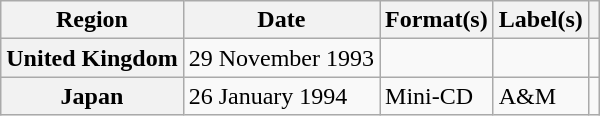<table class="wikitable plainrowheaders">
<tr>
<th scope="col">Region</th>
<th scope="col">Date</th>
<th scope="col">Format(s)</th>
<th scope="col">Label(s)</th>
<th scope="col"></th>
</tr>
<tr>
<th scope="row">United Kingdom</th>
<td>29 November 1993</td>
<td></td>
<td></td>
<td></td>
</tr>
<tr>
<th scope="row">Japan</th>
<td>26 January 1994</td>
<td>Mini-CD</td>
<td>A&M</td>
<td></td>
</tr>
</table>
